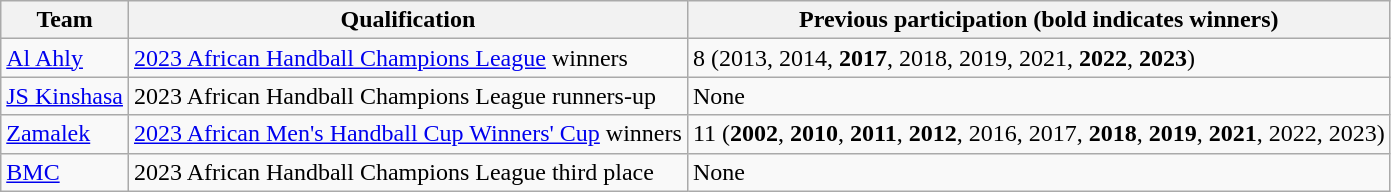<table class="wikitable">
<tr>
<th>Team</th>
<th>Qualification</th>
<th>Previous participation (bold indicates winners)</th>
</tr>
<tr>
<td> <a href='#'>Al Ahly</a></td>
<td><a href='#'>2023 African Handball Champions League</a> winners</td>
<td>8 (2013, 2014, <strong>2017</strong>, 2018, 2019, 2021, <strong>2022</strong>, <strong>2023</strong>)</td>
</tr>
<tr>
<td> <a href='#'>JS Kinshasa</a></td>
<td>2023 African Handball Champions League runners-up</td>
<td>None</td>
</tr>
<tr>
<td> <a href='#'>Zamalek</a></td>
<td><a href='#'>2023 African Men's Handball Cup Winners' Cup</a> winners</td>
<td>11 (<strong>2002</strong>, <strong>2010</strong>, <strong>2011</strong>, <strong>2012</strong>, 2016, 2017, <strong>2018</strong>, <strong>2019</strong>, <strong>2021</strong>, 2022, 2023)</td>
</tr>
<tr>
<td> <a href='#'>BMC</a></td>
<td>2023 African Handball Champions League third place</td>
<td>None</td>
</tr>
</table>
